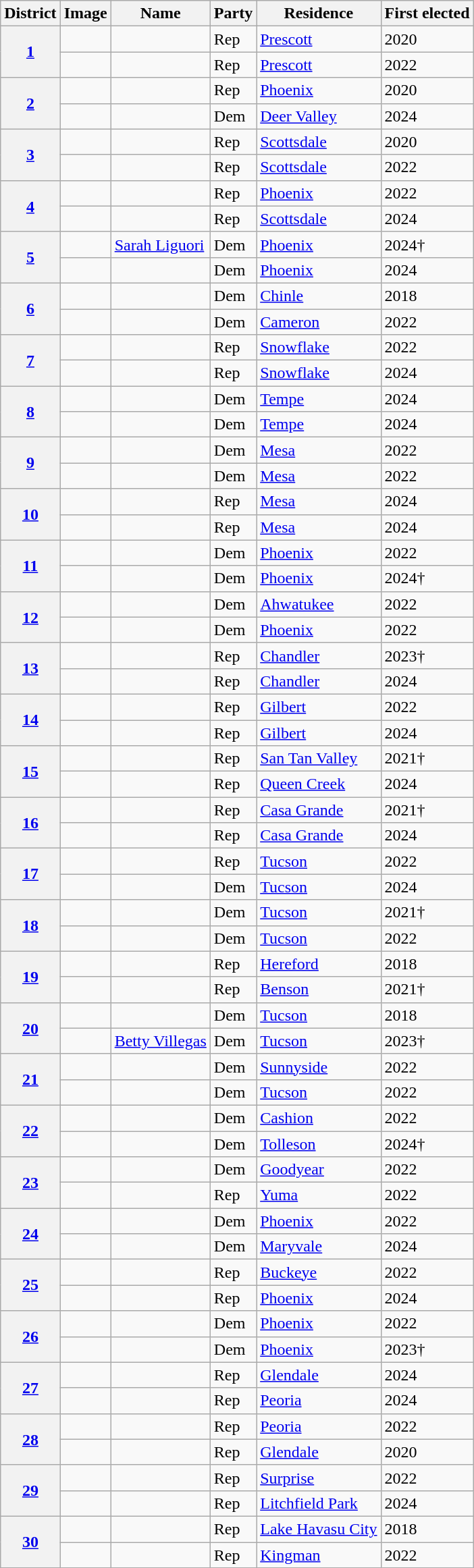<table class="wikitable sortable">
<tr>
<th>District</th>
<th>Image</th>
<th>Name</th>
<th>Party</th>
<th>Residence</th>
<th>First elected</th>
</tr>
<tr>
<th rowspan=2><a href='#'>1</a></th>
<td></td>
<td></td>
<td>Rep</td>
<td><a href='#'>Prescott</a></td>
<td>2020</td>
</tr>
<tr>
<td></td>
<td></td>
<td>Rep</td>
<td><a href='#'>Prescott</a></td>
<td>2022</td>
</tr>
<tr>
<th rowspan=2><a href='#'>2</a></th>
<td></td>
<td></td>
<td>Rep</td>
<td><a href='#'>Phoenix</a></td>
<td>2020</td>
</tr>
<tr>
<td></td>
<td></td>
<td>Dem</td>
<td><a href='#'>Deer Valley</a></td>
<td>2024</td>
</tr>
<tr>
<th rowspan=2><a href='#'>3</a></th>
<td></td>
<td></td>
<td>Rep</td>
<td><a href='#'>Scottsdale</a></td>
<td>2020</td>
</tr>
<tr>
<td></td>
<td></td>
<td>Rep</td>
<td><a href='#'>Scottsdale</a></td>
<td>2022</td>
</tr>
<tr>
<th rowspan=2><a href='#'>4</a></th>
<td></td>
<td></td>
<td>Rep</td>
<td><a href='#'>Phoenix</a></td>
<td>2022</td>
</tr>
<tr>
<td></td>
<td></td>
<td>Rep</td>
<td><a href='#'>Scottsdale</a></td>
<td>2024</td>
</tr>
<tr>
<th rowspan=2><a href='#'>5</a></th>
<td></td>
<td><a href='#'>Sarah Liguori</a></td>
<td>Dem</td>
<td><a href='#'>Phoenix</a></td>
<td>2024†</td>
</tr>
<tr>
<td></td>
<td></td>
<td>Dem</td>
<td><a href='#'>Phoenix</a></td>
<td>2024</td>
</tr>
<tr>
<th rowspan=2><a href='#'>6</a></th>
<td></td>
<td></td>
<td>Dem</td>
<td><a href='#'>Chinle</a></td>
<td>2018</td>
</tr>
<tr>
<td></td>
<td></td>
<td>Dem</td>
<td><a href='#'>Cameron</a></td>
<td>2022</td>
</tr>
<tr>
<th rowspan=2><a href='#'>7</a></th>
<td></td>
<td></td>
<td>Rep</td>
<td><a href='#'>Snowflake</a></td>
<td>2022</td>
</tr>
<tr>
<td></td>
<td></td>
<td>Rep</td>
<td><a href='#'>Snowflake</a></td>
<td>2024</td>
</tr>
<tr>
<th rowspan=2><a href='#'>8</a></th>
<td></td>
<td></td>
<td>Dem</td>
<td><a href='#'>Tempe</a></td>
<td>2024</td>
</tr>
<tr>
<td></td>
<td></td>
<td>Dem</td>
<td><a href='#'>Tempe</a></td>
<td>2024</td>
</tr>
<tr>
<th rowspan=2><a href='#'>9</a></th>
<td></td>
<td></td>
<td>Dem</td>
<td><a href='#'>Mesa</a></td>
<td>2022</td>
</tr>
<tr>
<td></td>
<td></td>
<td>Dem</td>
<td><a href='#'>Mesa</a></td>
<td>2022</td>
</tr>
<tr>
<th rowspan=2><a href='#'>10</a></th>
<td></td>
<td></td>
<td>Rep</td>
<td><a href='#'>Mesa</a></td>
<td>2024</td>
</tr>
<tr>
<td></td>
<td></td>
<td>Rep</td>
<td><a href='#'>Mesa</a></td>
<td>2024</td>
</tr>
<tr>
<th rowspan=2><a href='#'>11</a></th>
<td></td>
<td></td>
<td>Dem</td>
<td><a href='#'>Phoenix</a></td>
<td>2022</td>
</tr>
<tr>
<td></td>
<td></td>
<td>Dem</td>
<td><a href='#'>Phoenix</a></td>
<td>2024†</td>
</tr>
<tr>
<th rowspan=2><a href='#'>12</a></th>
<td></td>
<td></td>
<td>Dem</td>
<td><a href='#'>Ahwatukee</a></td>
<td>2022</td>
</tr>
<tr>
<td></td>
<td></td>
<td>Dem</td>
<td><a href='#'>Phoenix</a></td>
<td>2022</td>
</tr>
<tr>
<th rowspan=2><a href='#'>13</a></th>
<td></td>
<td></td>
<td>Rep</td>
<td><a href='#'>Chandler</a></td>
<td>2023†</td>
</tr>
<tr>
<td></td>
<td></td>
<td>Rep</td>
<td><a href='#'>Chandler</a></td>
<td>2024</td>
</tr>
<tr>
<th rowspan=2><a href='#'>14</a></th>
<td></td>
<td></td>
<td>Rep</td>
<td><a href='#'>Gilbert</a></td>
<td>2022</td>
</tr>
<tr>
<td></td>
<td></td>
<td>Rep</td>
<td><a href='#'>Gilbert</a></td>
<td>2024</td>
</tr>
<tr>
<th rowspan=2><a href='#'>15</a></th>
<td></td>
<td></td>
<td>Rep</td>
<td><a href='#'>San Tan Valley</a></td>
<td>2021†</td>
</tr>
<tr>
<td></td>
<td></td>
<td>Rep</td>
<td><a href='#'>Queen Creek</a></td>
<td>2024</td>
</tr>
<tr>
<th rowspan=2><a href='#'>16</a></th>
<td></td>
<td></td>
<td>Rep</td>
<td><a href='#'>Casa Grande</a></td>
<td>2021†</td>
</tr>
<tr>
<td></td>
<td></td>
<td>Rep</td>
<td><a href='#'>Casa Grande</a></td>
<td>2024</td>
</tr>
<tr>
<th rowspan=2><a href='#'>17</a></th>
<td></td>
<td></td>
<td>Rep</td>
<td><a href='#'>Tucson</a></td>
<td>2022</td>
</tr>
<tr>
<td></td>
<td></td>
<td>Dem</td>
<td><a href='#'>Tucson</a></td>
<td>2024</td>
</tr>
<tr>
<th rowspan=2><a href='#'>18</a></th>
<td></td>
<td></td>
<td>Dem</td>
<td><a href='#'>Tucson</a></td>
<td>2021†</td>
</tr>
<tr>
<td></td>
<td></td>
<td>Dem</td>
<td><a href='#'>Tucson</a></td>
<td>2022</td>
</tr>
<tr>
<th rowspan=2><a href='#'>19</a></th>
<td></td>
<td></td>
<td>Rep</td>
<td><a href='#'>Hereford</a></td>
<td>2018</td>
</tr>
<tr>
<td></td>
<td></td>
<td>Rep</td>
<td><a href='#'>Benson</a></td>
<td>2021†</td>
</tr>
<tr>
<th rowspan=2><a href='#'>20</a></th>
<td></td>
<td></td>
<td>Dem</td>
<td><a href='#'>Tucson</a></td>
<td>2018</td>
</tr>
<tr>
<td></td>
<td><a href='#'>Betty Villegas</a></td>
<td>Dem</td>
<td><a href='#'>Tucson</a></td>
<td>2023†</td>
</tr>
<tr>
<th rowspan=2><a href='#'>21</a></th>
<td></td>
<td></td>
<td>Dem</td>
<td><a href='#'>Sunnyside</a></td>
<td>2022</td>
</tr>
<tr>
<td></td>
<td></td>
<td>Dem</td>
<td><a href='#'>Tucson</a></td>
<td>2022</td>
</tr>
<tr>
<th rowspan=2><a href='#'>22</a></th>
<td></td>
<td></td>
<td>Dem</td>
<td><a href='#'>Cashion</a></td>
<td>2022</td>
</tr>
<tr>
<td></td>
<td></td>
<td>Dem</td>
<td><a href='#'>Tolleson</a></td>
<td>2024†</td>
</tr>
<tr>
<th rowspan=2><a href='#'>23</a></th>
<td></td>
<td></td>
<td>Dem</td>
<td><a href='#'>Goodyear</a></td>
<td>2022</td>
</tr>
<tr>
<td></td>
<td></td>
<td>Rep</td>
<td><a href='#'>Yuma</a></td>
<td>2022</td>
</tr>
<tr>
<th rowspan=2><a href='#'>24</a></th>
<td></td>
<td></td>
<td>Dem</td>
<td><a href='#'>Phoenix</a></td>
<td>2022</td>
</tr>
<tr>
<td></td>
<td></td>
<td>Dem</td>
<td><a href='#'>Maryvale</a></td>
<td>2024</td>
</tr>
<tr>
<th rowspan=2><a href='#'>25</a></th>
<td></td>
<td></td>
<td>Rep</td>
<td><a href='#'>Buckeye</a></td>
<td>2022</td>
</tr>
<tr>
<td></td>
<td></td>
<td>Rep</td>
<td><a href='#'>Phoenix</a></td>
<td>2024</td>
</tr>
<tr>
<th rowspan=2><a href='#'>26</a></th>
<td></td>
<td></td>
<td>Dem</td>
<td><a href='#'>Phoenix</a></td>
<td>2022</td>
</tr>
<tr>
<td></td>
<td></td>
<td>Dem</td>
<td><a href='#'>Phoenix</a></td>
<td>2023†</td>
</tr>
<tr>
<th rowspan=2><a href='#'>27</a></th>
<td></td>
<td></td>
<td>Rep</td>
<td><a href='#'>Glendale</a></td>
<td>2024</td>
</tr>
<tr>
<td></td>
<td></td>
<td>Rep</td>
<td><a href='#'>Peoria</a></td>
<td>2024</td>
</tr>
<tr>
<th rowspan=2><a href='#'>28</a></th>
<td></td>
<td></td>
<td>Rep</td>
<td><a href='#'>Peoria</a></td>
<td>2022</td>
</tr>
<tr>
<td></td>
<td></td>
<td>Rep</td>
<td><a href='#'>Glendale</a></td>
<td>2020</td>
</tr>
<tr>
<th rowspan=2><a href='#'>29</a></th>
<td></td>
<td></td>
<td>Rep</td>
<td><a href='#'>Surprise</a></td>
<td>2022</td>
</tr>
<tr>
<td></td>
<td></td>
<td>Rep</td>
<td><a href='#'>Litchfield Park</a></td>
<td>2024</td>
</tr>
<tr>
<th rowspan=2><a href='#'>30</a></th>
<td></td>
<td></td>
<td>Rep</td>
<td><a href='#'>Lake Havasu City</a></td>
<td>2018</td>
</tr>
<tr>
<td></td>
<td></td>
<td>Rep</td>
<td><a href='#'>Kingman</a></td>
<td>2022</td>
</tr>
</table>
